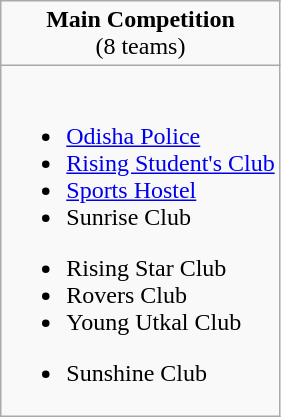<table class="wikitable">
<tr style="vertical-align:top; background:; text-align:center;">
<td><strong>Main Competition</strong><br>(8 teams)</td>
</tr>
<tr valign="top">
<td><br><ul><li><a href='#'>Odisha Police</a></li><li><a href='#'>Rising Student's Club</a></li><li><a href='#'>Sports Hostel</a></li><li>Sunrise Club</li></ul><ul><li>Rising Star Club</li><li>Rovers Club</li><li>Young Utkal Club</li></ul><ul><li>Sunshine Club</li></ul></td>
</tr>
</table>
